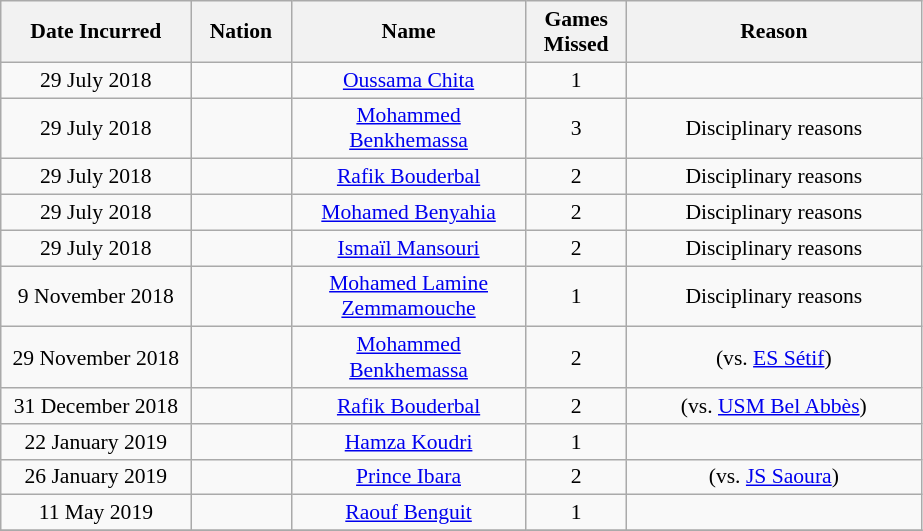<table class="wikitable" style="font-size: 90%; text-align: center;">
<tr>
<th width=120>Date Incurred</th>
<th width=60>Nation</th>
<th width=150>Name</th>
<th width=60>Games Missed</th>
<th width=190>Reason</th>
</tr>
<tr>
<td>29 July 2018</td>
<td></td>
<td><a href='#'>Oussama Chita</a></td>
<td>1</td>
<td></td>
</tr>
<tr>
<td>29 July 2018</td>
<td></td>
<td><a href='#'>Mohammed Benkhemassa</a></td>
<td>3</td>
<td>Disciplinary reasons</td>
</tr>
<tr>
<td>29 July 2018</td>
<td></td>
<td><a href='#'>Rafik Bouderbal</a></td>
<td>2</td>
<td>Disciplinary reasons</td>
</tr>
<tr>
<td>29 July 2018</td>
<td></td>
<td><a href='#'>Mohamed Benyahia</a></td>
<td>2</td>
<td>Disciplinary reasons</td>
</tr>
<tr>
<td>29 July 2018</td>
<td></td>
<td><a href='#'>Ismaïl Mansouri</a></td>
<td>2</td>
<td>Disciplinary reasons</td>
</tr>
<tr>
<td>9 November 2018</td>
<td></td>
<td><a href='#'>Mohamed Lamine Zemmamouche</a></td>
<td>1</td>
<td> Disciplinary reasons</td>
</tr>
<tr>
<td>29 November 2018</td>
<td></td>
<td><a href='#'>Mohammed Benkhemassa</a></td>
<td>2</td>
<td> (vs. <a href='#'>ES Sétif</a>)</td>
</tr>
<tr>
<td>31 December 2018</td>
<td></td>
<td><a href='#'>Rafik Bouderbal</a></td>
<td>2</td>
<td> (vs. <a href='#'>USM Bel Abbès</a>)</td>
</tr>
<tr>
<td>22 January 2019</td>
<td></td>
<td><a href='#'>Hamza Koudri</a></td>
<td>1</td>
<td></td>
</tr>
<tr>
<td>26 January 2019</td>
<td></td>
<td><a href='#'>Prince Ibara</a></td>
<td>2</td>
<td> (vs. <a href='#'>JS Saoura</a>)</td>
</tr>
<tr>
<td>11 May 2019</td>
<td></td>
<td><a href='#'>Raouf Benguit</a></td>
<td>1</td>
<td></td>
</tr>
<tr>
</tr>
</table>
